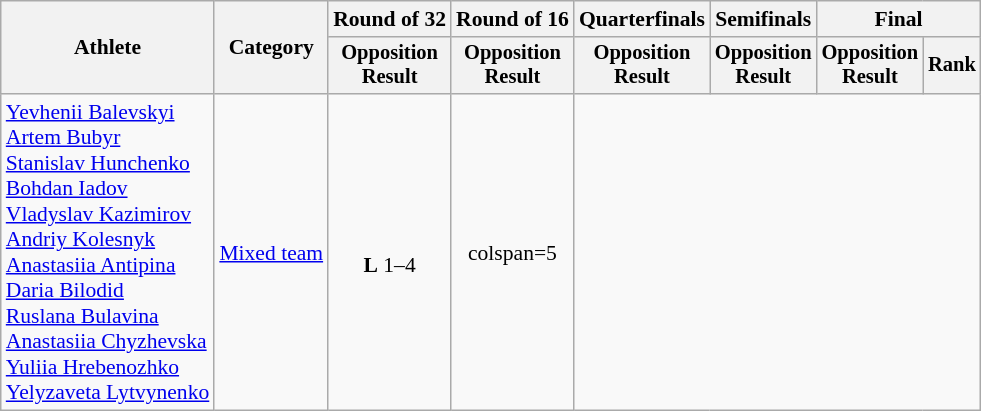<table class="wikitable" style="text-align:center; font-size:90%">
<tr>
<th rowspan=2>Athlete</th>
<th rowspan=2>Category</th>
<th>Round of 32</th>
<th>Round of 16</th>
<th>Quarterfinals</th>
<th>Semifinals</th>
<th colspan=2>Final</th>
</tr>
<tr style="font-size:95%">
<th>Opposition<br>Result</th>
<th>Opposition<br>Result</th>
<th>Opposition<br>Result</th>
<th>Opposition<br>Result</th>
<th>Opposition<br>Result</th>
<th>Rank</th>
</tr>
<tr>
<td align=left><a href='#'>Yevhenii Balevskyi</a><br><a href='#'>Artem Bubyr</a><br><a href='#'>Stanislav Hunchenko</a><br><a href='#'>Bohdan Iadov</a><br><a href='#'>Vladyslav Kazimirov</a><br><a href='#'>Andriy Kolesnyk</a><br><a href='#'>Anastasiia Antipina</a><br><a href='#'>Daria Bilodid</a><br><a href='#'>Ruslana Bulavina</a><br><a href='#'>Anastasiia Chyzhevska</a><br><a href='#'>Yuliia Hrebenozhko</a><br><a href='#'>Yelyzaveta Lytvynenko</a></td>
<td align=left><a href='#'>Mixed team</a></td>
<td><br><strong>L</strong> 1–4</td>
<td>colspan=5 </td>
</tr>
</table>
